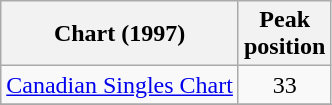<table class="wikitable">
<tr>
<th>Chart (1997)</th>
<th>Peak<br>position</th>
</tr>
<tr>
<td><a href='#'>Canadian Singles Chart</a></td>
<td align="center">33</td>
</tr>
<tr>
</tr>
</table>
